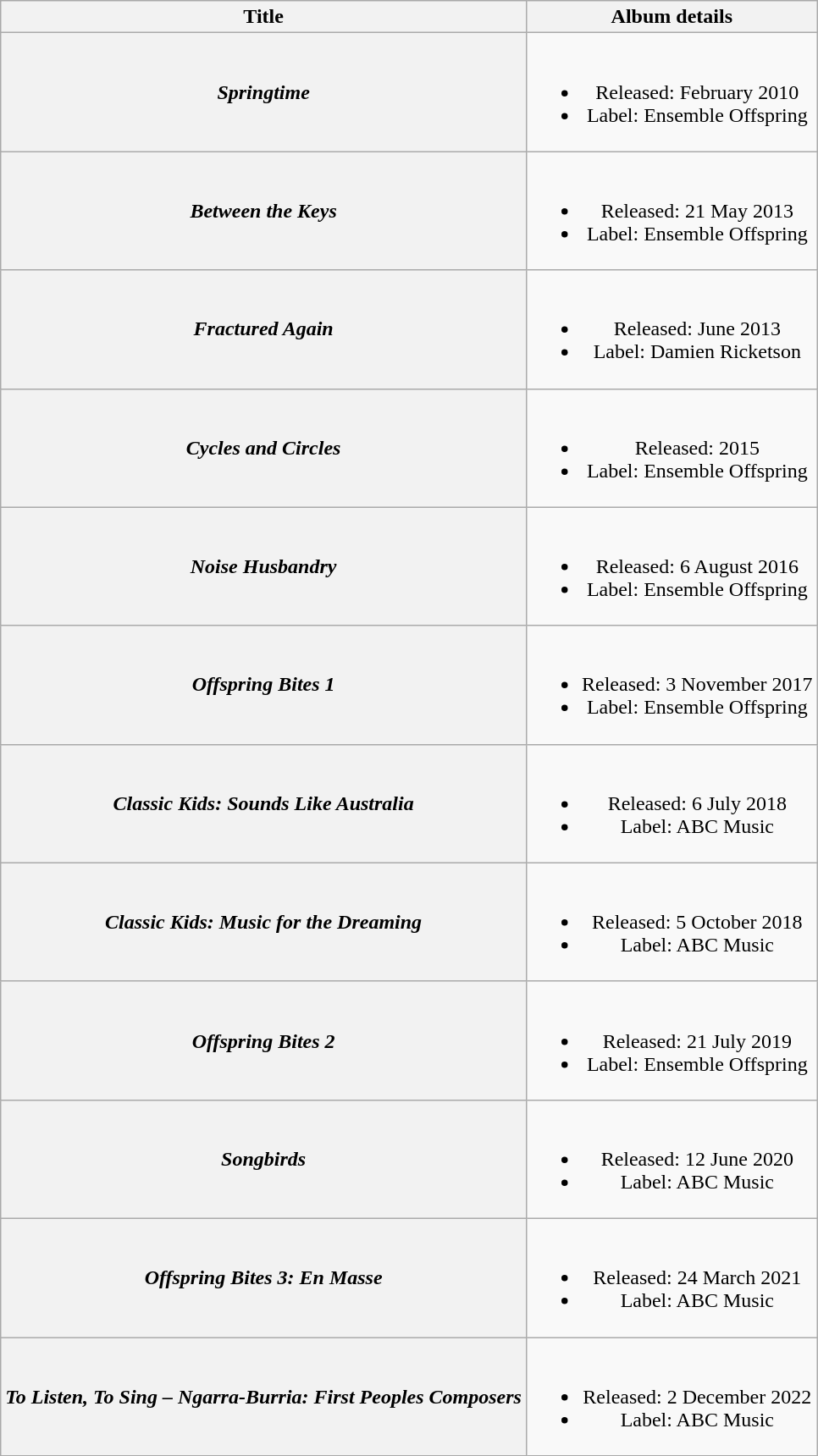<table class="wikitable plainrowheaders" style="text-align:center;" border="1">
<tr>
<th>Title</th>
<th>Album details</th>
</tr>
<tr>
<th scope="row"><em>Springtime</em></th>
<td><br><ul><li>Released: February 2010</li><li>Label: Ensemble Offspring</li></ul></td>
</tr>
<tr>
<th scope="row"><em>Between the Keys</em></th>
<td><br><ul><li>Released: 21 May 2013</li><li>Label: Ensemble Offspring</li></ul></td>
</tr>
<tr>
<th scope="row"><em>Fractured Again</em></th>
<td><br><ul><li>Released: June 2013 </li><li>Label: Damien Ricketson</li></ul></td>
</tr>
<tr>
<th scope="row"><em>Cycles and Circles</em></th>
<td><br><ul><li>Released: 2015</li><li>Label: Ensemble Offspring</li></ul></td>
</tr>
<tr>
<th scope="row"><em>Noise Husbandry</em><br></th>
<td><br><ul><li>Released: 6 August 2016</li><li>Label: Ensemble Offspring</li></ul></td>
</tr>
<tr>
<th scope="row"><em>Offspring Bites 1</em></th>
<td><br><ul><li>Released: 3 November 2017</li><li>Label: Ensemble Offspring</li></ul></td>
</tr>
<tr>
<th scope="row"><em>Classic Kids: Sounds Like Australia</em><br></th>
<td><br><ul><li>Released: 6 July 2018</li><li>Label: ABC Music</li></ul></td>
</tr>
<tr>
<th scope="row"><em>Classic Kids: Music for the Dreaming</em><br></th>
<td><br><ul><li>Released: 5 October 2018</li><li>Label: ABC Music</li></ul></td>
</tr>
<tr>
<th scope="row"><em>Offspring Bites 2</em></th>
<td><br><ul><li>Released: 21 July 2019</li><li>Label: Ensemble Offspring</li></ul></td>
</tr>
<tr>
<th scope="row"><em>Songbirds</em></th>
<td><br><ul><li>Released: 12 June 2020</li><li>Label: ABC Music</li></ul></td>
</tr>
<tr>
<th scope="row"><em>Offspring Bites 3: En Masse</em></th>
<td><br><ul><li>Released: 24 March 2021</li><li>Label: ABC Music</li></ul></td>
</tr>
<tr>
<th scope="row"><em>To Listen, To Sing – Ngarra-Burria: First Peoples Composers</em></th>
<td><br><ul><li>Released: 2 December 2022</li><li>Label: ABC Music</li></ul></td>
</tr>
</table>
